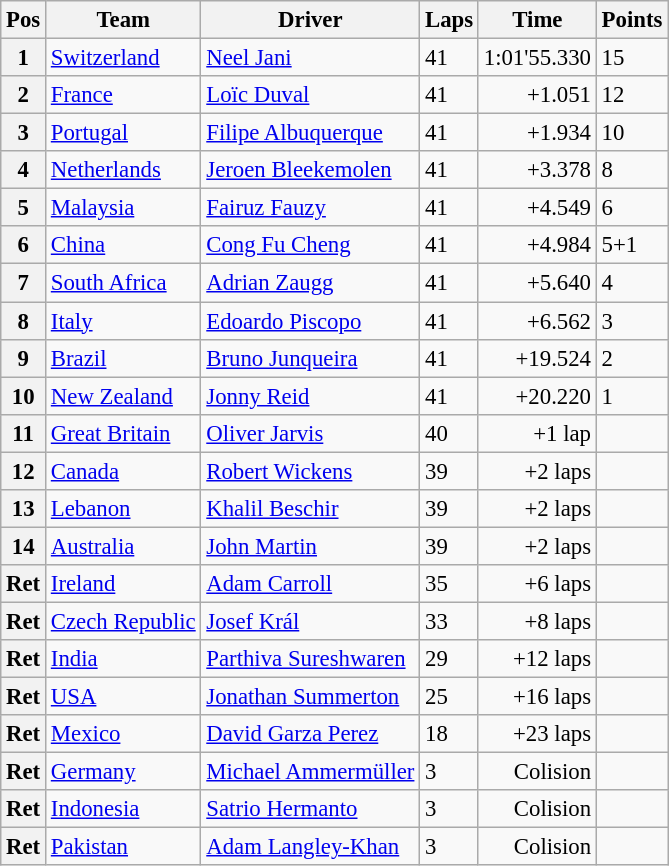<table class="wikitable" style="font-size:95%">
<tr>
<th>Pos</th>
<th>Team</th>
<th>Driver</th>
<th>Laps</th>
<th>Time</th>
<th>Points</th>
</tr>
<tr>
<th>1</th>
<td> <a href='#'>Switzerland</a></td>
<td><a href='#'>Neel Jani</a></td>
<td>41</td>
<td>1:01'55.330</td>
<td>15</td>
</tr>
<tr>
<th>2</th>
<td> <a href='#'>France</a></td>
<td><a href='#'>Loïc Duval</a></td>
<td>41</td>
<td align=right>+1.051</td>
<td>12</td>
</tr>
<tr>
<th>3</th>
<td> <a href='#'>Portugal</a></td>
<td><a href='#'>Filipe Albuquerque</a></td>
<td>41</td>
<td align=right>+1.934</td>
<td>10</td>
</tr>
<tr>
<th>4</th>
<td> <a href='#'>Netherlands</a></td>
<td><a href='#'>Jeroen Bleekemolen</a></td>
<td>41</td>
<td align=right>+3.378</td>
<td>8</td>
</tr>
<tr>
<th>5</th>
<td> <a href='#'>Malaysia</a></td>
<td><a href='#'>Fairuz Fauzy</a></td>
<td>41</td>
<td align=right>+4.549</td>
<td>6</td>
</tr>
<tr>
<th>6</th>
<td> <a href='#'>China</a></td>
<td><a href='#'>Cong Fu Cheng</a></td>
<td>41</td>
<td align=right>+4.984</td>
<td>5+1</td>
</tr>
<tr>
<th>7</th>
<td> <a href='#'>South Africa</a></td>
<td><a href='#'>Adrian Zaugg</a></td>
<td>41</td>
<td align=right>+5.640</td>
<td>4</td>
</tr>
<tr>
<th>8</th>
<td> <a href='#'>Italy</a></td>
<td><a href='#'>Edoardo Piscopo</a></td>
<td>41</td>
<td align=right>+6.562</td>
<td>3</td>
</tr>
<tr>
<th>9</th>
<td> <a href='#'>Brazil</a></td>
<td><a href='#'>Bruno Junqueira</a></td>
<td>41</td>
<td align=right>+19.524</td>
<td>2</td>
</tr>
<tr>
<th>10</th>
<td> <a href='#'>New Zealand</a></td>
<td><a href='#'>Jonny Reid</a></td>
<td>41</td>
<td align=right>+20.220</td>
<td>1</td>
</tr>
<tr>
<th>11</th>
<td> <a href='#'>Great Britain</a></td>
<td><a href='#'>Oliver Jarvis</a></td>
<td>40</td>
<td align=right>+1 lap</td>
<td></td>
</tr>
<tr>
<th>12</th>
<td> <a href='#'>Canada</a></td>
<td><a href='#'>Robert Wickens</a></td>
<td>39</td>
<td align=right>+2 laps</td>
<td></td>
</tr>
<tr>
<th>13</th>
<td> <a href='#'>Lebanon</a></td>
<td><a href='#'>Khalil Beschir</a></td>
<td>39</td>
<td align=right>+2 laps</td>
<td></td>
</tr>
<tr>
<th>14</th>
<td> <a href='#'>Australia</a></td>
<td><a href='#'>John Martin</a></td>
<td>39</td>
<td align=right>+2 laps</td>
<td></td>
</tr>
<tr>
<th>Ret</th>
<td> <a href='#'>Ireland</a></td>
<td><a href='#'>Adam Carroll</a></td>
<td>35</td>
<td align=right>+6 laps</td>
<td></td>
</tr>
<tr>
<th>Ret</th>
<td> <a href='#'>Czech Republic</a></td>
<td><a href='#'>Josef Král</a></td>
<td>33</td>
<td align=right>+8 laps</td>
<td></td>
</tr>
<tr>
<th>Ret</th>
<td> <a href='#'>India</a></td>
<td><a href='#'>Parthiva Sureshwaren</a></td>
<td>29</td>
<td align=right>+12 laps</td>
<td></td>
</tr>
<tr>
<th>Ret</th>
<td> <a href='#'>USA</a></td>
<td><a href='#'>Jonathan Summerton</a></td>
<td>25</td>
<td align=right>+16 laps</td>
<td></td>
</tr>
<tr>
<th>Ret</th>
<td> <a href='#'>Mexico</a></td>
<td><a href='#'>David Garza Perez</a></td>
<td>18</td>
<td align=right>+23 laps</td>
<td></td>
</tr>
<tr>
<th>Ret</th>
<td> <a href='#'>Germany</a></td>
<td><a href='#'>Michael Ammermüller</a></td>
<td>3</td>
<td align=right>Colision</td>
<td></td>
</tr>
<tr>
<th>Ret</th>
<td> <a href='#'>Indonesia</a></td>
<td><a href='#'>Satrio Hermanto</a></td>
<td>3</td>
<td align=right>Colision</td>
<td></td>
</tr>
<tr>
<th>Ret</th>
<td> <a href='#'>Pakistan</a></td>
<td><a href='#'>Adam Langley-Khan</a></td>
<td>3</td>
<td align=right>Colision</td>
<td></td>
</tr>
</table>
